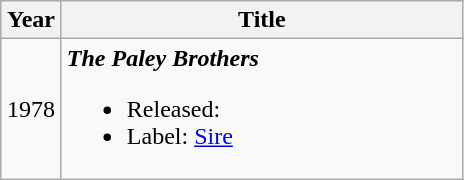<table class="wikitable">
<tr>
<th width="33">Year</th>
<th width="260">Title</th>
</tr>
<tr>
<td align="center">1978</td>
<td><strong><em>The Paley Brothers</em></strong><br><ul><li>Released: </li><li>Label: <a href='#'>Sire</a></li></ul></td>
</tr>
</table>
